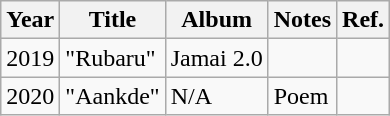<table class="wikitable sortable">
<tr>
<th scope="col">Year</th>
<th scope="col">Title</th>
<th scope="col">Album</th>
<th scope="col">Notes</th>
<th scope="col" class="unsortable">Ref.</th>
</tr>
<tr>
<td>2019</td>
<td>"Rubaru"</td>
<td>Jamai 2.0</td>
<td></td>
<td style="text-align:center;"></td>
</tr>
<tr>
<td>2020</td>
<td>"Aankde"</td>
<td>N/A</td>
<td>Poem</td>
<td style="text-align:center;"></td>
</tr>
</table>
